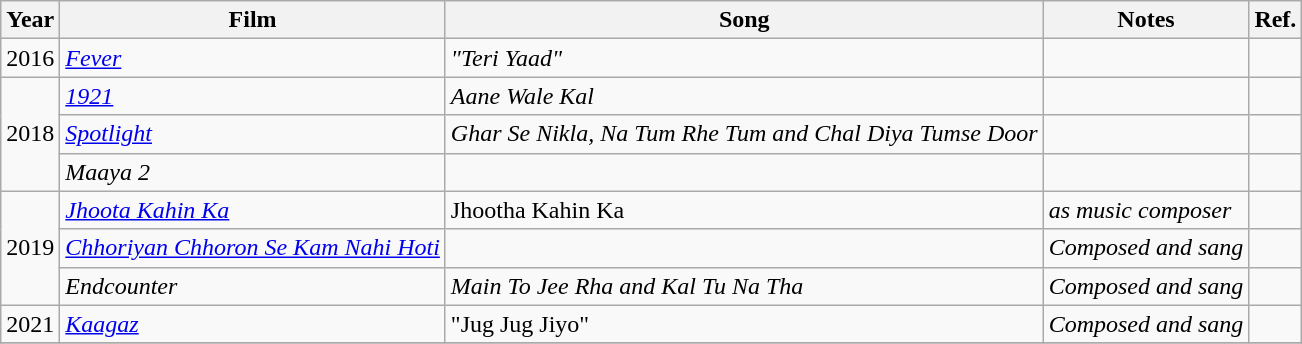<table class="wikitable sortable">
<tr>
<th>Year</th>
<th>Film</th>
<th>Song</th>
<th>Notes</th>
<th>Ref.</th>
</tr>
<tr>
<td>2016</td>
<td><em><a href='#'>Fever</a></em></td>
<td><em>"Teri Yaad"</em></td>
<td></td>
<td></td>
</tr>
<tr>
<td rowspan="3">2018</td>
<td><a href='#'><em>1921</em></a></td>
<td><em>Aane Wale Kal</em></td>
<td></td>
<td></td>
</tr>
<tr>
<td><a href='#'><em>Spotlight</em></a></td>
<td><em>Ghar Se Nikla, Na Tum Rhe Tum and Chal Diya Tumse Door</em></td>
<td></td>
<td></td>
</tr>
<tr>
<td><em>Maaya 2</em></td>
<td></td>
<td></td>
<td></td>
</tr>
<tr>
<td rowspan="3">2019</td>
<td><a href='#'><em>Jhoota Kahin Ka</em></a></td>
<td>Jhootha Kahin Ka</td>
<td><em>as music composer</em></td>
<td></td>
</tr>
<tr>
<td><em><a href='#'>Chhoriyan Chhoron Se Kam Nahi Hoti</a></em></td>
<td></td>
<td><em>Composed and sang</em></td>
<td></td>
</tr>
<tr>
<td><em>Endcounter</em></td>
<td><em>Main To Jee Rha and Kal Tu Na Tha</em></td>
<td><em>Composed and sang</em></td>
<td></td>
</tr>
<tr>
<td>2021</td>
<td><em><a href='#'>Kaagaz</a></em></td>
<td>"Jug Jug Jiyo"</td>
<td><em>Composed and sang</em></td>
<td></td>
</tr>
<tr>
</tr>
</table>
